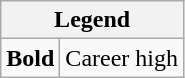<table class="wikitable mw-collapsible">
<tr>
<th colspan="2">Legend</th>
</tr>
<tr>
<td><strong>Bold</strong></td>
<td>Career high</td>
</tr>
</table>
